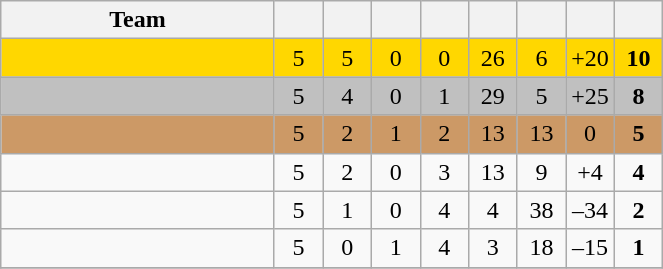<table class="wikitable" style="text-align:center">
<tr>
<th width=175>Team</th>
<th width=25></th>
<th width=25></th>
<th width=25></th>
<th width=25></th>
<th width=25></th>
<th width=25></th>
<th width=25></th>
<th width=25></th>
</tr>
<tr align=center bgcolor=#ffd700>
<td style="text-align:left;"></td>
<td>5</td>
<td>5</td>
<td>0</td>
<td>0</td>
<td>26</td>
<td>6</td>
<td>+20</td>
<td><strong>10</strong></td>
</tr>
<tr align=center bgcolor=#c0c0c0>
<td style="text-align:left;"></td>
<td>5</td>
<td>4</td>
<td>0</td>
<td>1</td>
<td>29</td>
<td>5</td>
<td>+25</td>
<td><strong>8</strong></td>
</tr>
<tr align=center bgcolor=#cc9966>
<td style="text-align:left;"></td>
<td>5</td>
<td>2</td>
<td>1</td>
<td>2</td>
<td>13</td>
<td>13</td>
<td>0</td>
<td><strong>5</strong></td>
</tr>
<tr>
<td style="text-align:left;"></td>
<td>5</td>
<td>2</td>
<td>0</td>
<td>3</td>
<td>13</td>
<td>9</td>
<td>+4</td>
<td><strong>4</strong></td>
</tr>
<tr>
<td style="text-align:left;"></td>
<td>5</td>
<td>1</td>
<td>0</td>
<td>4</td>
<td>4</td>
<td>38</td>
<td>–34</td>
<td><strong>2</strong></td>
</tr>
<tr>
<td style="text-align:left;"></td>
<td>5</td>
<td>0</td>
<td>1</td>
<td>4</td>
<td>3</td>
<td>18</td>
<td>–15</td>
<td><strong>1</strong></td>
</tr>
<tr>
</tr>
</table>
